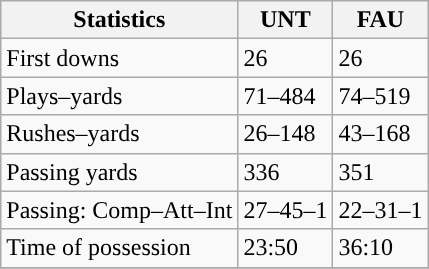<table class="wikitable" style="float: left;">
<tr>
<th>Statistics</th>
<th>UNT</th>
<th>FAU</th>
</tr>
<tr>
<td>First downs</td>
<td>26</td>
<td>26</td>
</tr>
<tr>
<td>Plays–yards</td>
<td>71–484</td>
<td>74–519</td>
</tr>
<tr>
<td>Rushes–yards</td>
<td>26–148</td>
<td>43–168</td>
</tr>
<tr>
<td>Passing yards</td>
<td>336</td>
<td>351</td>
</tr>
<tr>
<td>Passing: Comp–Att–Int</td>
<td>27–45–1</td>
<td>22–31–1</td>
</tr>
<tr>
<td>Time of possession</td>
<td>23:50</td>
<td>36:10</td>
</tr>
<tr>
</tr>
</table>
